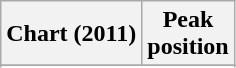<table class="wikitable plainrowheaders">
<tr>
<th scope="col">Chart (2011)</th>
<th scope="col">Peak<br>position</th>
</tr>
<tr>
</tr>
<tr>
</tr>
</table>
